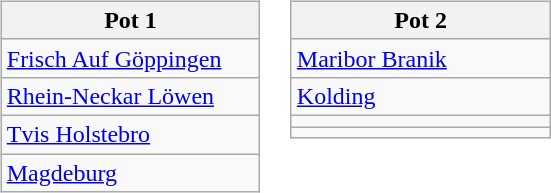<table>
<tr valign=top>
<td><br><table class="wikitable">
<tr>
<th width=165>Pot 1</th>
</tr>
<tr>
<td> <a href='#'>Frisch Auf Göppingen</a></td>
</tr>
<tr>
<td> <a href='#'>Rhein-Neckar Löwen</a></td>
</tr>
<tr>
<td> <a href='#'>Tvis Holstebro</a></td>
</tr>
<tr>
<td> <a href='#'>Magdeburg</a></td>
</tr>
</table>
</td>
<td><br><table class="wikitable">
<tr>
<th width=165>Pot 2</th>
</tr>
<tr>
<td> <a href='#'>Maribor Branik</a></td>
</tr>
<tr>
<td> <a href='#'>Kolding</a></td>
</tr>
<tr>
<td align=center></td>
</tr>
<tr>
<td align=center></td>
</tr>
</table>
</td>
</tr>
</table>
